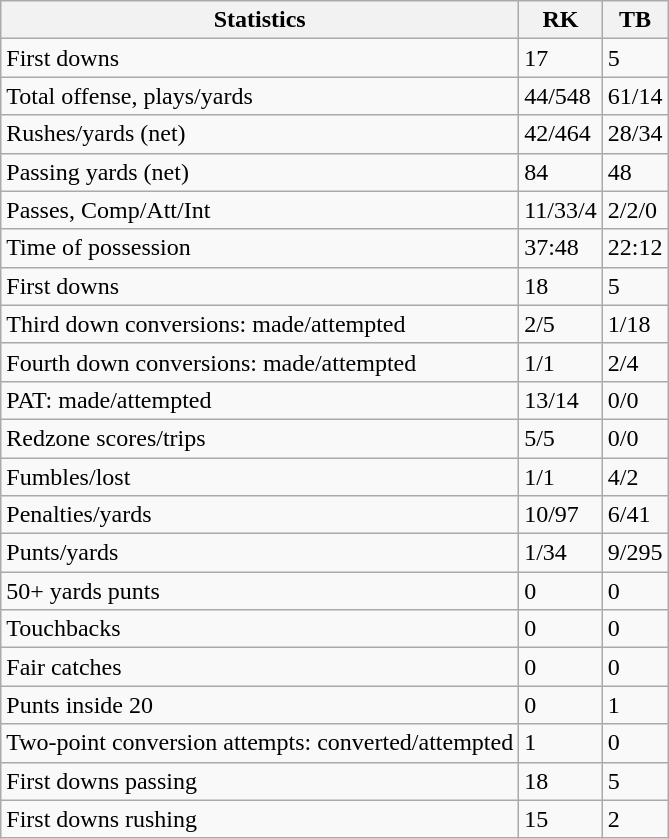<table class="wikitable">
<tr>
<th>Statistics</th>
<th>RK</th>
<th>TB</th>
</tr>
<tr>
<td>First downs</td>
<td>17</td>
<td>5</td>
</tr>
<tr>
<td>Total offense, plays/yards</td>
<td>44/548</td>
<td>61/14</td>
</tr>
<tr>
<td>Rushes/yards (net)</td>
<td>42/464</td>
<td>28/34</td>
</tr>
<tr>
<td>Passing yards (net)</td>
<td>84</td>
<td>48</td>
</tr>
<tr>
<td>Passes, Comp/Att/Int</td>
<td>11/33/4</td>
<td>2/2/0</td>
</tr>
<tr>
<td>Time of possession</td>
<td>37:48</td>
<td>22:12</td>
</tr>
<tr>
<td>First downs</td>
<td>18</td>
<td>5</td>
</tr>
<tr>
<td>Third down conversions: made/attempted</td>
<td>2/5</td>
<td>1/18</td>
</tr>
<tr>
<td>Fourth down conversions: made/attempted</td>
<td>1/1</td>
<td>2/4</td>
</tr>
<tr>
<td>PAT: made/attempted</td>
<td>13/14</td>
<td>0/0</td>
</tr>
<tr>
<td>Redzone scores/trips</td>
<td>5/5</td>
<td>0/0</td>
</tr>
<tr>
<td>Fumbles/lost</td>
<td>1/1</td>
<td>4/2</td>
</tr>
<tr>
<td>Penalties/yards</td>
<td>10/97</td>
<td>6/41</td>
</tr>
<tr>
<td>Punts/yards</td>
<td>1/34</td>
<td>9/295</td>
</tr>
<tr>
<td>50+ yards punts</td>
<td>0</td>
<td>0</td>
</tr>
<tr>
<td>Touchbacks</td>
<td>0</td>
<td>0</td>
</tr>
<tr>
<td>Fair catches</td>
<td>0</td>
<td>0</td>
</tr>
<tr>
<td>Punts inside 20</td>
<td>0</td>
<td>1</td>
</tr>
<tr>
<td>Two-point conversion attempts: converted/attempted</td>
<td>1</td>
<td>0</td>
</tr>
<tr>
<td>First downs passing</td>
<td>18</td>
<td>5</td>
</tr>
<tr>
<td>First downs rushing</td>
<td>15</td>
<td>2</td>
</tr>
</table>
